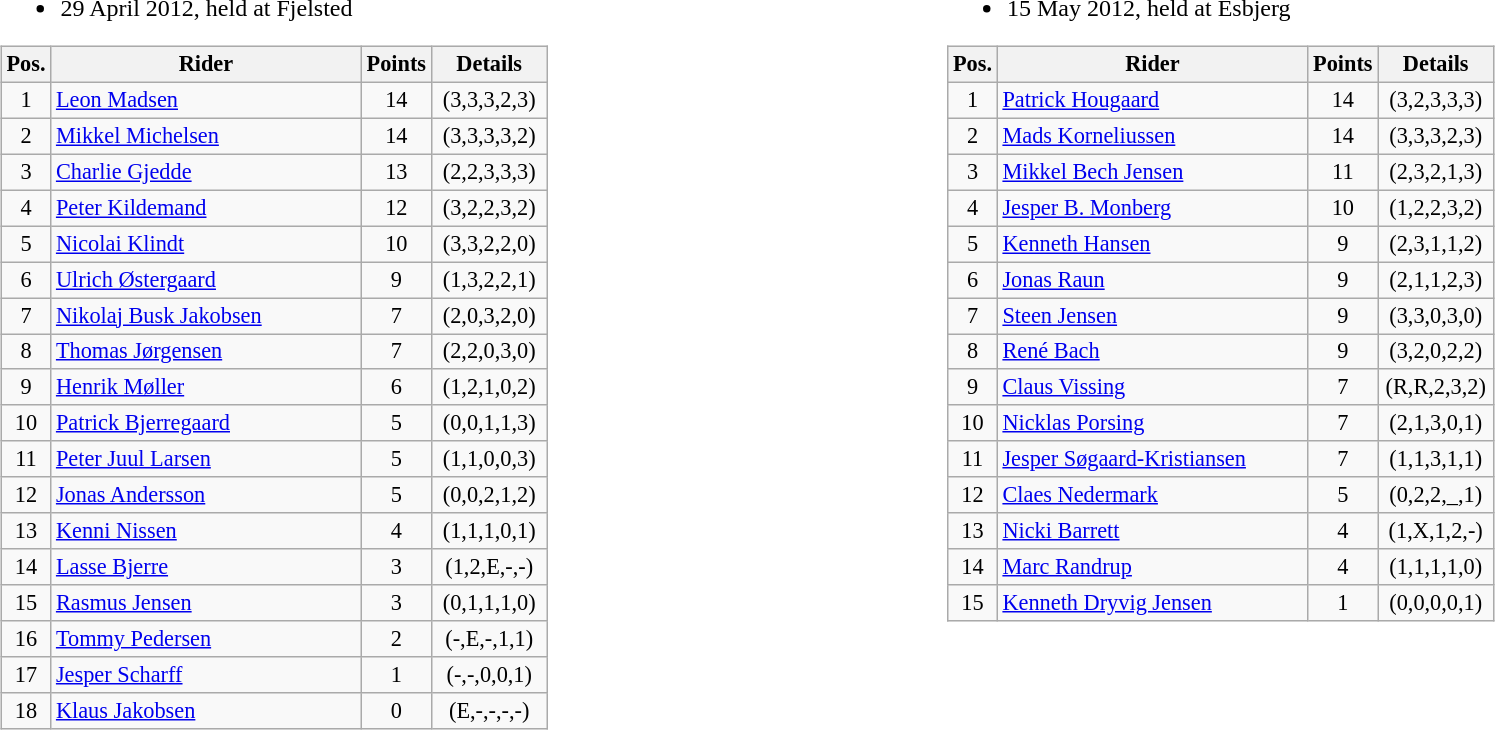<table width=100%>
<tr>
<td width=50% valign=top><br><ul><li>29 April 2012, held at Fjelsted</li></ul><table class=wikitable style="font-size:93%;">
<tr>
<th width=25px>Pos.</th>
<th width=200px>Rider</th>
<th width=40px>Points</th>
<th width=70px>Details</th>
</tr>
<tr align=center>
<td>1</td>
<td align=left><a href='#'>Leon Madsen</a></td>
<td>14</td>
<td>(3,3,3,2,3)</td>
</tr>
<tr align=center>
<td>2</td>
<td align=left><a href='#'>Mikkel Michelsen</a></td>
<td>14</td>
<td>(3,3,3,3,2)</td>
</tr>
<tr align=center>
<td>3</td>
<td align=left><a href='#'>Charlie Gjedde</a></td>
<td>13</td>
<td>(2,2,3,3,3)</td>
</tr>
<tr align=center>
<td>4</td>
<td align=left><a href='#'>Peter Kildemand</a></td>
<td>12</td>
<td>(3,2,2,3,2)</td>
</tr>
<tr align=center>
<td>5</td>
<td align=left><a href='#'>Nicolai Klindt</a></td>
<td>10</td>
<td>(3,3,2,2,0)</td>
</tr>
<tr align=center>
<td>6</td>
<td align=left><a href='#'>Ulrich Østergaard</a></td>
<td>9</td>
<td>(1,3,2,2,1)</td>
</tr>
<tr align=center>
<td>7</td>
<td align=left><a href='#'>Nikolaj Busk Jakobsen</a></td>
<td>7</td>
<td>(2,0,3,2,0)</td>
</tr>
<tr align=center>
<td>8</td>
<td align=left><a href='#'>Thomas Jørgensen</a></td>
<td>7</td>
<td>(2,2,0,3,0)</td>
</tr>
<tr align=center>
<td>9</td>
<td align=left><a href='#'>Henrik Møller</a></td>
<td>6</td>
<td>(1,2,1,0,2)</td>
</tr>
<tr align=center>
<td>10</td>
<td align=left><a href='#'>Patrick Bjerregaard</a></td>
<td>5</td>
<td>(0,0,1,1,3)</td>
</tr>
<tr align=center>
<td>11</td>
<td align=left><a href='#'>Peter Juul Larsen</a></td>
<td>5</td>
<td>(1,1,0,0,3)</td>
</tr>
<tr align=center>
<td>12</td>
<td align=left><a href='#'>Jonas Andersson</a></td>
<td>5</td>
<td>(0,0,2,1,2)</td>
</tr>
<tr align=center>
<td>13</td>
<td align=left><a href='#'>Kenni Nissen</a></td>
<td>4</td>
<td>(1,1,1,0,1)</td>
</tr>
<tr align=center>
<td>14</td>
<td align=left><a href='#'>Lasse Bjerre</a></td>
<td>3</td>
<td>(1,2,E,-,-)</td>
</tr>
<tr align=center>
<td>15</td>
<td align=left><a href='#'>Rasmus Jensen</a></td>
<td>3</td>
<td>(0,1,1,1,0)</td>
</tr>
<tr align=center>
<td>16</td>
<td align=left><a href='#'>Tommy Pedersen</a></td>
<td>2</td>
<td>(-,E,-,1,1)</td>
</tr>
<tr align=center>
<td>17</td>
<td align=left><a href='#'>Jesper Scharff</a></td>
<td>1</td>
<td>(-,-,0,0,1)</td>
</tr>
<tr align=center>
<td>18</td>
<td align=left><a href='#'>Klaus Jakobsen</a></td>
<td>0</td>
<td>(E,-,-,-,-)</td>
</tr>
</table>
</td>
<td width=50% valign=top><br><ul><li>15 May 2012, held at Esbjerg</li></ul><table class=wikitable style="font-size:93%;">
<tr>
<th width=25px>Pos.</th>
<th width=200px>Rider</th>
<th width=40px>Points</th>
<th width=70px>Details</th>
</tr>
<tr align=center>
<td>1</td>
<td align=left><a href='#'>Patrick Hougaard</a></td>
<td>14</td>
<td>(3,2,3,3,3)</td>
</tr>
<tr align=center>
<td>2</td>
<td align=left><a href='#'>Mads Korneliussen</a></td>
<td>14</td>
<td>(3,3,3,2,3)</td>
</tr>
<tr align=center>
<td>3</td>
<td align=left><a href='#'>Mikkel Bech Jensen</a></td>
<td>11</td>
<td>(2,3,2,1,3)</td>
</tr>
<tr align=center>
<td>4</td>
<td align=left><a href='#'>Jesper B. Monberg</a></td>
<td>10</td>
<td>(1,2,2,3,2)</td>
</tr>
<tr align=center>
<td>5</td>
<td align=left><a href='#'>Kenneth Hansen</a></td>
<td>9</td>
<td>(2,3,1,1,2)</td>
</tr>
<tr align=center>
<td>6</td>
<td align=left><a href='#'>Jonas Raun</a></td>
<td>9</td>
<td>(2,1,1,2,3)</td>
</tr>
<tr align=center>
<td>7</td>
<td align=left><a href='#'>Steen Jensen</a></td>
<td>9</td>
<td>(3,3,0,3,0)</td>
</tr>
<tr align=center>
<td>8</td>
<td align=left><a href='#'>René Bach</a></td>
<td>9</td>
<td>(3,2,0,2,2)</td>
</tr>
<tr align=center>
<td>9</td>
<td align=left><a href='#'>Claus Vissing</a></td>
<td>7</td>
<td>(R,R,2,3,2)</td>
</tr>
<tr align=center>
<td>10</td>
<td align=left><a href='#'>Nicklas Porsing</a></td>
<td>7</td>
<td>(2,1,3,0,1)</td>
</tr>
<tr align=center>
<td>11</td>
<td align=left><a href='#'>Jesper Søgaard-Kristiansen</a></td>
<td>7</td>
<td>(1,1,3,1,1)</td>
</tr>
<tr align=center>
<td>12</td>
<td align=left><a href='#'>Claes Nedermark</a></td>
<td>5</td>
<td>(0,2,2,_,1)</td>
</tr>
<tr align=center>
<td>13</td>
<td align=left><a href='#'>Nicki Barrett</a></td>
<td>4</td>
<td>(1,X,1,2,-)</td>
</tr>
<tr align=center>
<td>14</td>
<td align=left><a href='#'>Marc Randrup</a></td>
<td>4</td>
<td>(1,1,1,1,0)</td>
</tr>
<tr align=center>
<td>15</td>
<td align=left><a href='#'>Kenneth Dryvig Jensen</a></td>
<td>1</td>
<td>(0,0,0,0,1)</td>
</tr>
</table>
</td>
</tr>
<tr>
<td valign=top></td>
</tr>
</table>
